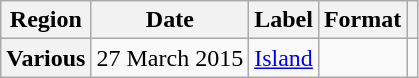<table class="wikitable plainrowheaders">
<tr>
<th scope="col">Region</th>
<th scope="col">Date</th>
<th scope="col">Label</th>
<th scope="col">Format</th>
<th scope="col"></th>
</tr>
<tr>
<th scope="row">Various</th>
<td>27 March 2015</td>
<td><a href='#'>Island</a></td>
<td></td>
<td style="text-align:center;"></td>
</tr>
</table>
